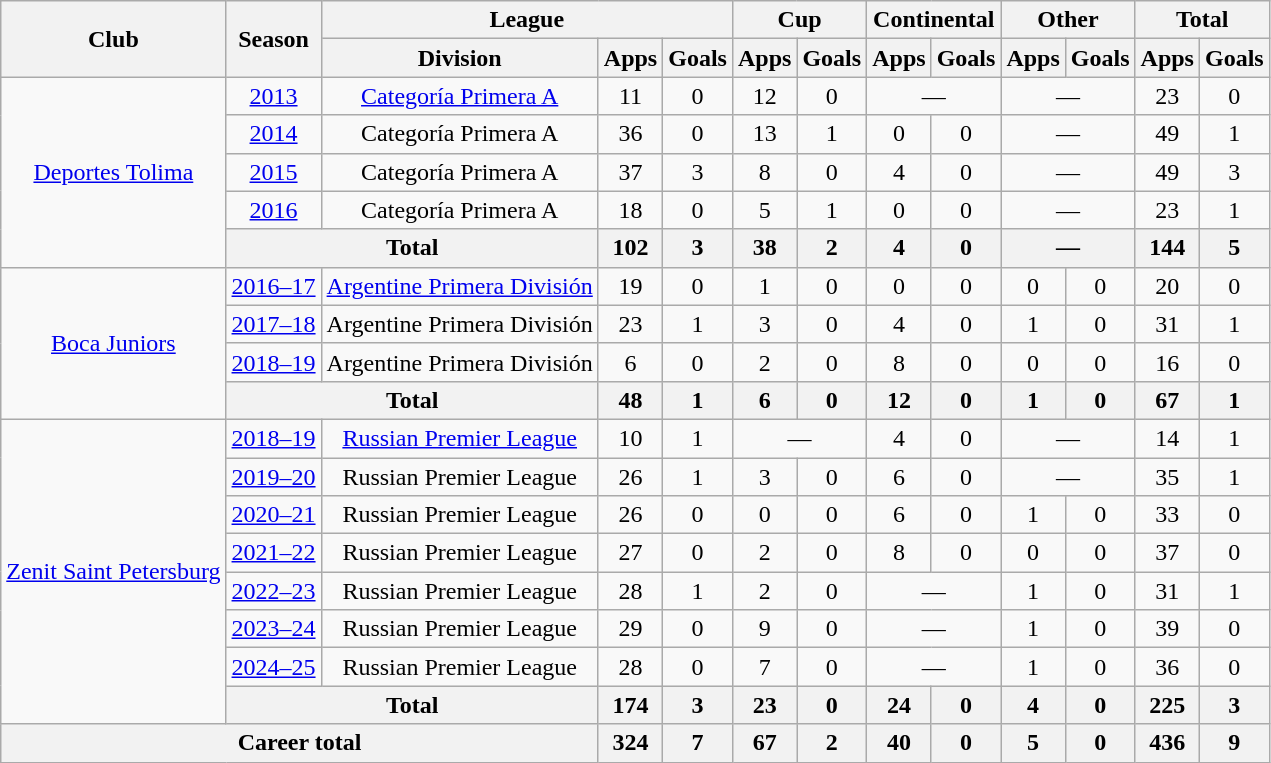<table class="wikitable" style="text-align: center;">
<tr>
<th rowspan="2">Club</th>
<th rowspan="2">Season</th>
<th colspan="3">League</th>
<th colspan="2">Cup</th>
<th colspan="2">Continental</th>
<th colspan="2">Other</th>
<th colspan="2">Total</th>
</tr>
<tr>
<th>Division</th>
<th>Apps</th>
<th>Goals</th>
<th>Apps</th>
<th>Goals</th>
<th>Apps</th>
<th>Goals</th>
<th>Apps</th>
<th>Goals</th>
<th>Apps</th>
<th>Goals</th>
</tr>
<tr>
<td rowspan=5><a href='#'>Deportes Tolima</a></td>
<td><a href='#'>2013</a></td>
<td><a href='#'>Categoría Primera A</a></td>
<td>11</td>
<td>0</td>
<td>12</td>
<td>0</td>
<td colspan="2">—</td>
<td colspan="2">—</td>
<td>23</td>
<td>0</td>
</tr>
<tr>
<td><a href='#'>2014</a></td>
<td>Categoría Primera A</td>
<td>36</td>
<td>0</td>
<td>13</td>
<td>1</td>
<td>0</td>
<td>0</td>
<td colspan="2">—</td>
<td>49</td>
<td>1</td>
</tr>
<tr>
<td><a href='#'>2015</a></td>
<td>Categoría Primera A</td>
<td>37</td>
<td>3</td>
<td>8</td>
<td>0</td>
<td>4</td>
<td>0</td>
<td colspan="2">—</td>
<td>49</td>
<td>3</td>
</tr>
<tr>
<td><a href='#'>2016</a></td>
<td>Categoría Primera A</td>
<td>18</td>
<td>0</td>
<td>5</td>
<td>1</td>
<td>0</td>
<td>0</td>
<td colspan="2">—</td>
<td>23</td>
<td>1</td>
</tr>
<tr>
<th colspan="2">Total</th>
<th>102</th>
<th>3</th>
<th>38</th>
<th>2</th>
<th>4</th>
<th>0</th>
<th colspan="2">—</th>
<th>144</th>
<th>5</th>
</tr>
<tr>
<td rowspan=4><a href='#'>Boca Juniors</a></td>
<td><a href='#'>2016–17</a></td>
<td><a href='#'>Argentine Primera División</a></td>
<td>19</td>
<td>0</td>
<td>1</td>
<td>0</td>
<td>0</td>
<td>0</td>
<td>0</td>
<td>0</td>
<td>20</td>
<td>0</td>
</tr>
<tr>
<td><a href='#'>2017–18</a></td>
<td>Argentine Primera División</td>
<td>23</td>
<td>1</td>
<td>3</td>
<td>0</td>
<td>4</td>
<td>0</td>
<td>1</td>
<td>0</td>
<td>31</td>
<td>1</td>
</tr>
<tr>
<td><a href='#'>2018–19</a></td>
<td>Argentine Primera División</td>
<td>6</td>
<td>0</td>
<td>2</td>
<td>0</td>
<td>8</td>
<td>0</td>
<td>0</td>
<td>0</td>
<td>16</td>
<td>0</td>
</tr>
<tr>
<th colspan="2">Total</th>
<th>48</th>
<th>1</th>
<th>6</th>
<th>0</th>
<th>12</th>
<th>0</th>
<th>1</th>
<th>0</th>
<th>67</th>
<th>1</th>
</tr>
<tr>
<td rowspan=8><a href='#'>Zenit Saint Petersburg</a></td>
<td><a href='#'>2018–19</a></td>
<td><a href='#'>Russian Premier League</a></td>
<td>10</td>
<td>1</td>
<td colspan="2">—</td>
<td>4</td>
<td>0</td>
<td colspan="2">—</td>
<td>14</td>
<td>1</td>
</tr>
<tr>
<td><a href='#'>2019–20</a></td>
<td>Russian Premier League</td>
<td>26</td>
<td>1</td>
<td>3</td>
<td>0</td>
<td>6</td>
<td>0</td>
<td colspan="2">—</td>
<td>35</td>
<td>1</td>
</tr>
<tr>
<td><a href='#'>2020–21</a></td>
<td>Russian Premier League</td>
<td>26</td>
<td>0</td>
<td>0</td>
<td>0</td>
<td>6</td>
<td>0</td>
<td>1</td>
<td>0</td>
<td>33</td>
<td>0</td>
</tr>
<tr>
<td><a href='#'>2021–22</a></td>
<td>Russian Premier League</td>
<td>27</td>
<td>0</td>
<td>2</td>
<td>0</td>
<td>8</td>
<td>0</td>
<td>0</td>
<td>0</td>
<td>37</td>
<td>0</td>
</tr>
<tr>
<td><a href='#'>2022–23</a></td>
<td>Russian Premier League</td>
<td>28</td>
<td>1</td>
<td>2</td>
<td>0</td>
<td colspan="2">—</td>
<td>1</td>
<td>0</td>
<td>31</td>
<td>1</td>
</tr>
<tr>
<td><a href='#'>2023–24</a></td>
<td>Russian Premier League</td>
<td>29</td>
<td>0</td>
<td>9</td>
<td>0</td>
<td colspan="2">—</td>
<td>1</td>
<td>0</td>
<td>39</td>
<td>0</td>
</tr>
<tr>
<td><a href='#'>2024–25</a></td>
<td>Russian Premier League</td>
<td>28</td>
<td>0</td>
<td>7</td>
<td>0</td>
<td colspan="2">—</td>
<td>1</td>
<td>0</td>
<td>36</td>
<td>0</td>
</tr>
<tr>
<th colspan="2">Total</th>
<th>174</th>
<th>3</th>
<th>23</th>
<th>0</th>
<th>24</th>
<th>0</th>
<th>4</th>
<th>0</th>
<th>225</th>
<th>3</th>
</tr>
<tr>
<th colspan="3">Career total</th>
<th>324</th>
<th>7</th>
<th>67</th>
<th>2</th>
<th>40</th>
<th>0</th>
<th>5</th>
<th>0</th>
<th>436</th>
<th>9</th>
</tr>
</table>
